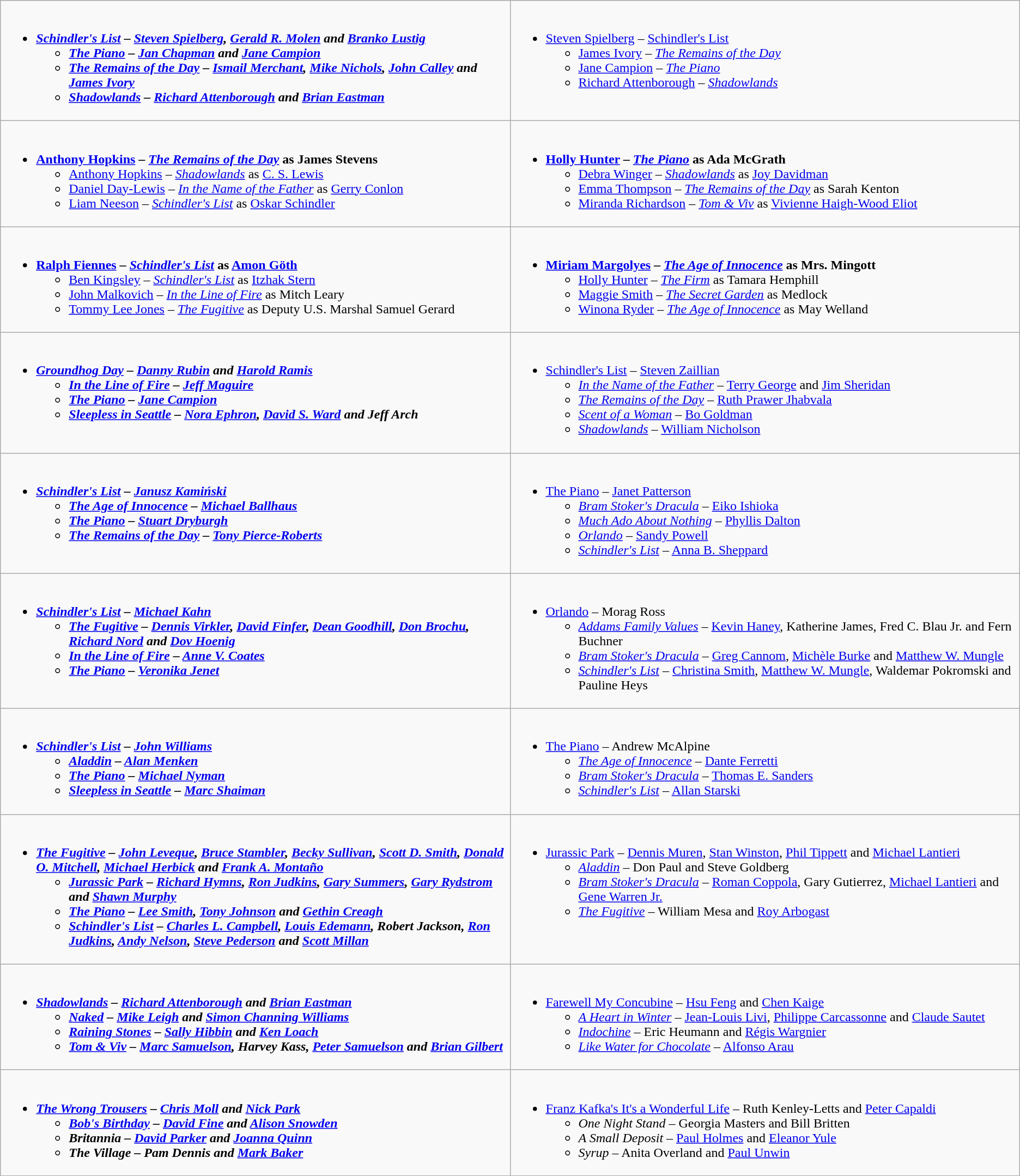<table class=wikitable>
<tr>
<td valign="top" width="50%"><br><ul><li><strong><em><a href='#'>Schindler's List</a><em> – <a href='#'>Steven Spielberg</a>, <a href='#'>Gerald R. Molen</a> and <a href='#'>Branko Lustig</a><strong><ul><li></em><a href='#'>The Piano</a><em> – <a href='#'>Jan Chapman</a> and <a href='#'>Jane Campion</a></li><li></em><a href='#'>The Remains of the Day</a><em> – <a href='#'>Ismail Merchant</a>, <a href='#'>Mike Nichols</a>, <a href='#'>John Calley</a> and <a href='#'>James Ivory</a></li><li></em><a href='#'>Shadowlands</a><em> – <a href='#'>Richard Attenborough</a> and <a href='#'>Brian Eastman</a></li></ul></li></ul></td>
<td valign="top" width="50%"><br><ul><li></strong><a href='#'>Steven Spielberg</a> – </em><a href='#'>Schindler's List</a></em></strong><ul><li><a href='#'>James Ivory</a> – <em><a href='#'>The Remains of the Day</a></em></li><li><a href='#'>Jane Campion</a> – <em><a href='#'>The Piano</a></em></li><li><a href='#'>Richard Attenborough</a> – <em><a href='#'>Shadowlands</a></em></li></ul></li></ul></td>
</tr>
<tr>
<td valign="top" width="50%"><br><ul><li><strong><a href='#'>Anthony Hopkins</a> – <em><a href='#'>The Remains of the Day</a></em> as James Stevens</strong><ul><li><a href='#'>Anthony Hopkins</a> – <em><a href='#'>Shadowlands</a></em> as <a href='#'>C. S. Lewis</a></li><li><a href='#'>Daniel Day-Lewis</a> – <em><a href='#'>In the Name of the Father</a></em> as <a href='#'>Gerry Conlon</a></li><li><a href='#'>Liam Neeson</a> – <em><a href='#'>Schindler's List</a></em> as <a href='#'>Oskar Schindler</a></li></ul></li></ul></td>
<td valign="top" width="50%"><br><ul><li><strong><a href='#'>Holly Hunter</a> – <em><a href='#'>The Piano</a></em> as Ada McGrath</strong><ul><li><a href='#'>Debra Winger</a> – <em><a href='#'>Shadowlands</a></em> as <a href='#'>Joy Davidman</a></li><li><a href='#'>Emma Thompson</a> – <em><a href='#'>The Remains of the Day</a></em> as Sarah Kenton</li><li><a href='#'>Miranda Richardson</a> – <em><a href='#'>Tom & Viv</a></em> as <a href='#'>Vivienne Haigh-Wood Eliot</a></li></ul></li></ul></td>
</tr>
<tr>
<td valign="top" width="50%"><br><ul><li><strong><a href='#'>Ralph Fiennes</a><em> – <a href='#'>Schindler's List</a></em> as <a href='#'>Amon Göth</a></strong><ul><li><a href='#'>Ben Kingsley</a><em> – <a href='#'>Schindler's List</a></em> as <a href='#'>Itzhak Stern</a></li><li><a href='#'>John Malkovich</a><em> – <a href='#'>In the Line of Fire</a></em> as Mitch Leary</li><li><a href='#'>Tommy Lee Jones</a><em> – <a href='#'>The Fugitive</a></em> as Deputy U.S. Marshal Samuel Gerard</li></ul></li></ul></td>
<td valign="top" width="50%"><br><ul><li><strong><a href='#'>Miriam Margolyes</a><em> – <a href='#'>The Age of Innocence</a></em> as Mrs. Mingott</strong><ul><li><a href='#'>Holly Hunter</a><em> – <a href='#'>The Firm</a></em> as Tamara Hemphill</li><li><a href='#'>Maggie Smith</a><em> – <a href='#'>The Secret Garden</a></em> as Medlock</li><li><a href='#'>Winona Ryder</a><em> – <a href='#'>The Age of Innocence</a></em> as May Welland</li></ul></li></ul></td>
</tr>
<tr>
<td valign="top" width="50%"><br><ul><li><strong><em><a href='#'>Groundhog Day</a><em> – <a href='#'>Danny Rubin</a> and <a href='#'>Harold Ramis</a><strong><ul><li></em><a href='#'>In the Line of Fire</a><em> – <a href='#'>Jeff Maguire</a></li><li></em><a href='#'>The Piano</a><em> – <a href='#'>Jane Campion</a></li><li></em><a href='#'>Sleepless in Seattle</a><em> – <a href='#'>Nora Ephron</a>, <a href='#'>David S. Ward</a> and Jeff Arch</li></ul></li></ul></td>
<td valign="top" width="50%"><br><ul><li></em></strong><a href='#'>Schindler's List</a></em> – <a href='#'>Steven Zaillian</a></strong><ul><li><em><a href='#'>In the Name of the Father</a></em> – <a href='#'>Terry George</a> and <a href='#'>Jim Sheridan</a></li><li><em><a href='#'>The Remains of the Day</a></em> – <a href='#'>Ruth Prawer Jhabvala</a></li><li><em><a href='#'>Scent of a Woman</a></em> – <a href='#'>Bo Goldman</a></li><li><em><a href='#'>Shadowlands</a></em> – <a href='#'>William Nicholson</a></li></ul></li></ul></td>
</tr>
<tr>
<td valign="top" width="50%"><br><ul><li><strong><em><a href='#'>Schindler's List</a><em> – <a href='#'>Janusz Kamiński</a><strong><ul><li></em><a href='#'>The Age of Innocence</a><em> – <a href='#'>Michael Ballhaus</a></li><li></em><a href='#'>The Piano</a><em> – <a href='#'>Stuart Dryburgh</a></li><li></em><a href='#'>The Remains of the Day</a><em> – <a href='#'>Tony Pierce-Roberts</a></li></ul></li></ul></td>
<td valign="top" width="50%"><br><ul><li></em></strong><a href='#'>The Piano</a></em> – <a href='#'>Janet Patterson</a></strong><ul><li><em><a href='#'>Bram Stoker's Dracula</a></em> – <a href='#'>Eiko Ishioka</a></li><li><em><a href='#'>Much Ado About Nothing</a></em> – <a href='#'>Phyllis Dalton</a></li><li><em><a href='#'>Orlando</a></em> – <a href='#'>Sandy Powell</a></li><li><em><a href='#'>Schindler's List</a></em> – <a href='#'>Anna B. Sheppard</a></li></ul></li></ul></td>
</tr>
<tr>
<td valign="top" width="50%"><br><ul><li><strong><em><a href='#'>Schindler's List</a><em> – <a href='#'>Michael Kahn</a><strong><ul><li></em><a href='#'>The Fugitive</a><em> – <a href='#'>Dennis Virkler</a>, <a href='#'>David Finfer</a>, <a href='#'>Dean Goodhill</a>, <a href='#'>Don Brochu</a>, <a href='#'>Richard Nord</a> and <a href='#'>Dov Hoenig</a></li><li></em><a href='#'>In the Line of Fire</a><em> – <a href='#'>Anne V. Coates</a></li><li></em><a href='#'>The Piano</a><em> – <a href='#'>Veronika Jenet</a></li></ul></li></ul></td>
<td valign="top" width="50%"><br><ul><li></em></strong><a href='#'>Orlando</a></em> – Morag Ross</strong><ul><li><em><a href='#'>Addams Family Values</a></em> – <a href='#'>Kevin Haney</a>, Katherine James, Fred C. Blau Jr. and Fern Buchner</li><li><em><a href='#'>Bram Stoker's Dracula</a></em> – <a href='#'>Greg Cannom</a>, <a href='#'>Michèle Burke</a> and <a href='#'>Matthew W. Mungle</a></li><li><em><a href='#'>Schindler's List</a></em> – <a href='#'>Christina Smith</a>, <a href='#'>Matthew W. Mungle</a>, Waldemar Pokromski and Pauline Heys</li></ul></li></ul></td>
</tr>
<tr>
<td valign="top" width="50%"><br><ul><li><strong><em><a href='#'>Schindler's List</a><em> – <a href='#'>John Williams</a><strong><ul><li></em><a href='#'>Aladdin</a><em> – <a href='#'>Alan Menken</a></li><li></em><a href='#'>The Piano</a><em> – <a href='#'>Michael Nyman</a></li><li></em><a href='#'>Sleepless in Seattle</a><em> – <a href='#'>Marc Shaiman</a></li></ul></li></ul></td>
<td valign="top" width="50%"><br><ul><li></em></strong><a href='#'>The Piano</a></em> – Andrew McAlpine</strong><ul><li><em><a href='#'>The Age of Innocence</a></em> – <a href='#'>Dante Ferretti</a></li><li><em><a href='#'>Bram Stoker's Dracula</a></em> – <a href='#'>Thomas E. Sanders</a></li><li><em><a href='#'>Schindler's List</a></em> – <a href='#'>Allan Starski</a></li></ul></li></ul></td>
</tr>
<tr>
<td valign="top" width="50%"><br><ul><li><strong><em><a href='#'>The Fugitive</a><em> – <a href='#'>John Leveque</a>, <a href='#'>Bruce Stambler</a>, <a href='#'>Becky Sullivan</a>, <a href='#'>Scott D. Smith</a>, <a href='#'>Donald O. Mitchell</a>, <a href='#'>Michael Herbick</a> and <a href='#'>Frank A. Montaño</a><strong><ul><li></em><a href='#'>Jurassic Park</a><em> – <a href='#'>Richard Hymns</a>, <a href='#'>Ron Judkins</a>, <a href='#'>Gary Summers</a>, <a href='#'>Gary Rydstrom</a> and <a href='#'>Shawn Murphy</a></li><li></em><a href='#'>The Piano</a><em> – <a href='#'>Lee Smith</a>, <a href='#'>Tony Johnson</a> and <a href='#'>Gethin Creagh</a></li><li></em><a href='#'>Schindler's List</a><em> – <a href='#'>Charles L. Campbell</a>, <a href='#'>Louis Edemann</a>, Robert Jackson, <a href='#'>Ron Judkins</a>, <a href='#'>Andy Nelson</a>, <a href='#'>Steve Pederson</a> and <a href='#'>Scott Millan</a></li></ul></li></ul></td>
<td valign="top" width="50%"><br><ul><li></em></strong><a href='#'>Jurassic Park</a></em> – <a href='#'>Dennis Muren</a>, <a href='#'>Stan Winston</a>, <a href='#'>Phil Tippett</a> and <a href='#'>Michael Lantieri</a></strong><ul><li><em><a href='#'>Aladdin</a></em> – Don Paul and Steve Goldberg</li><li><em><a href='#'>Bram Stoker's Dracula</a></em> – <a href='#'>Roman Coppola</a>, Gary Gutierrez, <a href='#'>Michael Lantieri</a> and <a href='#'>Gene Warren Jr.</a></li><li><em><a href='#'>The Fugitive</a></em> – William Mesa and <a href='#'>Roy Arbogast</a></li></ul></li></ul></td>
</tr>
<tr>
<td valign="top" width="50%"><br><ul><li><strong><em><a href='#'>Shadowlands</a><em> – <a href='#'>Richard Attenborough</a> and <a href='#'>Brian Eastman</a><strong><ul><li></em><a href='#'>Naked</a><em> – <a href='#'>Mike Leigh</a> and <a href='#'>Simon Channing Williams</a></li><li></em><a href='#'>Raining Stones</a><em> – <a href='#'>Sally Hibbin</a> and <a href='#'>Ken Loach</a></li><li></em><a href='#'>Tom & Viv</a><em> – <a href='#'>Marc Samuelson</a>, Harvey Kass, <a href='#'>Peter Samuelson</a> and <a href='#'>Brian Gilbert</a></li></ul></li></ul></td>
<td valign="top" width="50%"><br><ul><li></em></strong><a href='#'>Farewell My Concubine</a></em> – <a href='#'>Hsu Feng</a> and <a href='#'>Chen Kaige</a></strong><ul><li><em><a href='#'>A Heart in Winter</a></em> – <a href='#'>Jean-Louis Livi</a>, <a href='#'>Philippe Carcassonne</a> and <a href='#'>Claude Sautet</a></li><li><em><a href='#'>Indochine</a></em> – Eric Heumann and <a href='#'>Régis Wargnier</a></li><li><em><a href='#'>Like Water for Chocolate</a></em> – <a href='#'>Alfonso Arau</a></li></ul></li></ul></td>
</tr>
<tr>
<td valign="top" width="50%"><br><ul><li><strong><em><a href='#'>The Wrong Trousers</a><em> – <a href='#'>Chris Moll</a> and <a href='#'>Nick Park</a><strong><ul><li></em><a href='#'>Bob's Birthday</a><em> – <a href='#'>David Fine</a> and <a href='#'>Alison Snowden</a></li><li></em>Britannia<em> – <a href='#'>David Parker</a> and <a href='#'>Joanna Quinn</a></li><li></em>The Village<em> – Pam Dennis and <a href='#'>Mark Baker</a></li></ul></li></ul></td>
<td valign="top" width="50%"><br><ul><li></em></strong><a href='#'>Franz Kafka's It's a Wonderful Life</a></em> – Ruth Kenley-Letts and <a href='#'>Peter Capaldi</a></strong><ul><li><em>One Night Stand</em> – Georgia Masters and Bill Britten</li><li><em>A Small Deposit</em> – <a href='#'>Paul Holmes</a> and <a href='#'>Eleanor Yule</a></li><li><em>Syrup</em> – Anita Overland and <a href='#'>Paul Unwin</a></li></ul></li></ul></td>
</tr>
</table>
